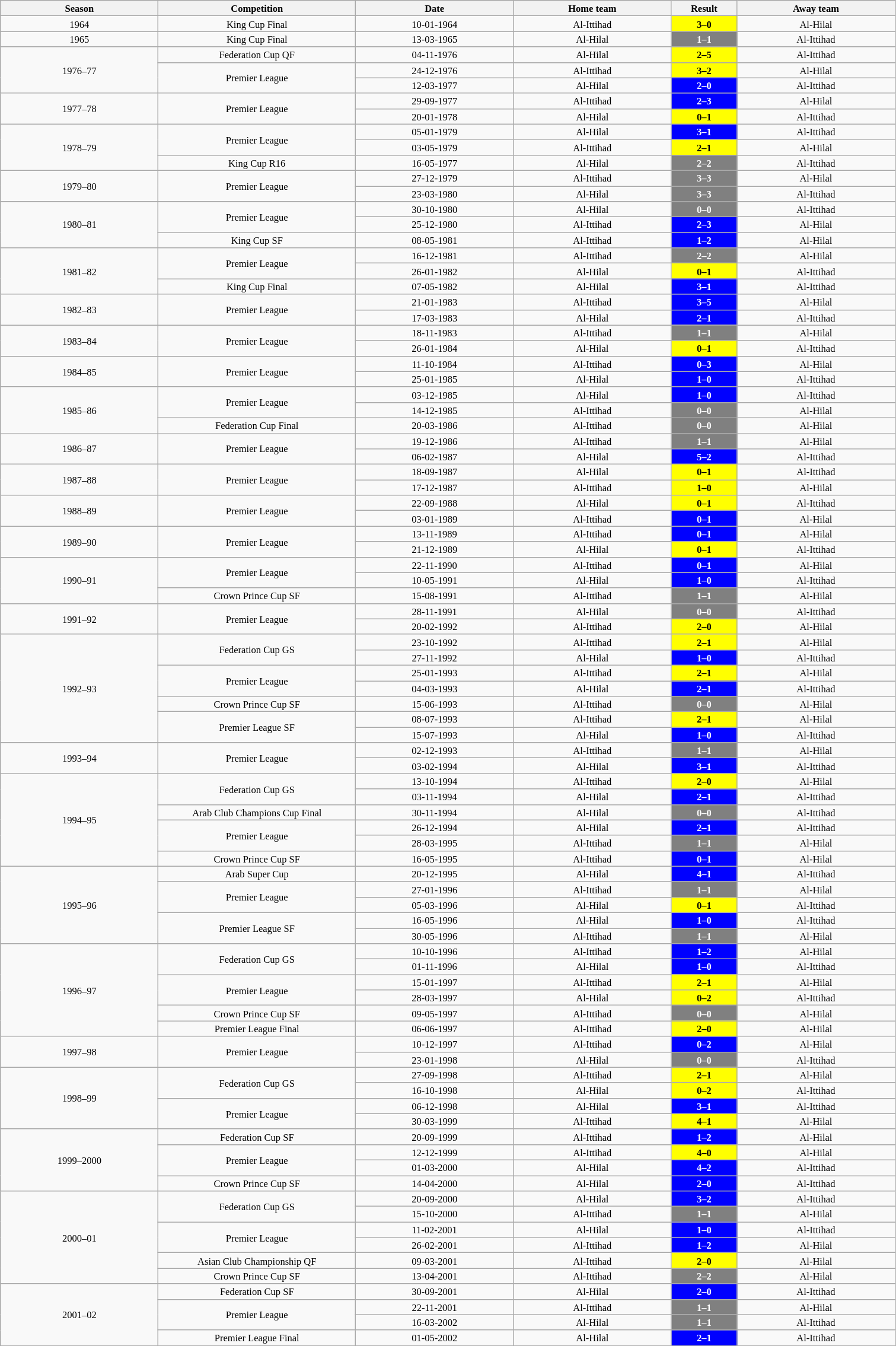<table class="wikitable" style="text-align: center; width=20%; font-size: 11px">
<tr>
<th rowspan=1 width=12%><strong>Season</strong></th>
<th rowspan=1 width=15%><strong>Competition</strong></th>
<th rowspan=1 width=12%><strong>Date</strong></th>
<th rowspan=1 width=12%><strong>Home team</strong></th>
<th rowspan=1 width=5%><strong>Result</strong></th>
<th rowspan=1 width=12%><strong>Away team</strong></th>
</tr>
<tr>
<td>1964</td>
<td>King Cup Final</td>
<td>10-01-1964</td>
<td>Al-Ittihad</td>
<td style="background:yellow ;color:black;"><strong>3–0</strong></td>
<td>Al-Hilal</td>
</tr>
<tr>
<td rowspan=1>1965</td>
<td rowspan=1>King Cup Final</td>
<td>13-03-1965</td>
<td>Al-Hilal</td>
<td style="background:#808080 ;color:white;"><strong>1–1</strong></td>
<td>Al-Ittihad</td>
</tr>
<tr>
<td rowspan=3>1976–77</td>
<td rowspan=1>Federation Cup QF</td>
<td>04-11-1976</td>
<td>Al-Hilal</td>
<td style="background: yellow;color:black;"><strong>2–5</strong></td>
<td>Al-Ittihad</td>
</tr>
<tr>
<td rowspan=2>Premier League</td>
<td>24-12-1976</td>
<td>Al-Ittihad</td>
<td style="background:yellow ;color:black;"><strong>3–2</strong></td>
<td>Al-Hilal</td>
</tr>
<tr>
<td>12-03-1977</td>
<td>Al-Hilal</td>
<td style="background:blue ;color:white;"><strong>2–0</strong></td>
<td>Al-Ittihad</td>
</tr>
<tr>
<td rowspan=2>1977–78</td>
<td rowspan=2>Premier League</td>
<td>29-09-1977</td>
<td>Al-Ittihad</td>
<td style="background:blue;color:white;"><strong>2–3</strong></td>
<td>Al-Hilal</td>
</tr>
<tr>
<td>20-01-1978</td>
<td>Al-Hilal</td>
<td style="background:yellow ;color:black;"><strong>0–1</strong></td>
<td>Al-Ittihad</td>
</tr>
<tr>
<td rowspan=3>1978–79</td>
<td rowspan=2>Premier League</td>
<td>05-01-1979</td>
<td>Al-Hilal</td>
<td style="background:blue ;color:white;"><strong>3–1</strong></td>
<td>Al-Ittihad</td>
</tr>
<tr>
<td>03-05-1979</td>
<td>Al-Ittihad</td>
<td style="background:yellow ;color:black;"><strong>2–1</strong></td>
<td>Al-Hilal</td>
</tr>
<tr>
<td>King Cup R16</td>
<td>16-05-1977</td>
<td>Al-Hilal</td>
<td style="background:#808080 ;color:white;"><strong>2–2</strong></td>
<td>Al-Ittihad</td>
</tr>
<tr>
<td rowspan=2>1979–80</td>
<td rowspan=2>Premier League</td>
<td>27-12-1979</td>
<td>Al-Ittihad</td>
<td style="background:#808080 ;color:white;"><strong>3–3</strong></td>
<td>Al-Hilal</td>
</tr>
<tr>
<td>23-03-1980</td>
<td>Al-Hilal</td>
<td style="background:#808080;color:white;"><strong>3–3</strong></td>
<td>Al-Ittihad</td>
</tr>
<tr>
<td rowspan=3>1980–81</td>
<td rowspan=2>Premier League</td>
<td>30-10-1980</td>
<td>Al-Hilal</td>
<td style="background:#808080 ;color:white;"><strong>0–0</strong></td>
<td>Al-Ittihad</td>
</tr>
<tr>
<td>25-12-1980</td>
<td>Al-Ittihad</td>
<td style="background:blue ;color:white;"><strong>2–3</strong></td>
<td>Al-Hilal</td>
</tr>
<tr>
<td>King Cup SF</td>
<td>08-05-1981</td>
<td>Al-Ittihad</td>
<td style="background:blue;color:white;"><strong>1–2</strong></td>
<td>Al-Hilal</td>
</tr>
<tr>
<td rowspan=3>1981–82</td>
<td rowspan=2>Premier League</td>
<td>16-12-1981</td>
<td>Al-Ittihad</td>
<td style="background:#808080 ;color:white;"><strong>2–2</strong></td>
<td>Al-Hilal</td>
</tr>
<tr>
<td>26-01-1982</td>
<td>Al-Hilal</td>
<td style="background:yellow ;color:black;"><strong>0–1</strong></td>
<td>Al-Ittihad</td>
</tr>
<tr>
<td>King Cup Final</td>
<td>07-05-1982</td>
<td>Al-Hilal</td>
<td style="background:blue;color:white;"><strong>3–1</strong></td>
<td>Al-Ittihad</td>
</tr>
<tr>
<td rowspan=2>1982–83</td>
<td rowspan=2>Premier League</td>
<td>21-01-1983</td>
<td>Al-Ittihad</td>
<td style="background:blue ;color:white;"><strong>3–5</strong></td>
<td>Al-Hilal</td>
</tr>
<tr>
<td>17-03-1983</td>
<td>Al-Hilal</td>
<td style="background:blue; color:white;"><strong>2–1</strong></td>
<td>Al-Ittihad</td>
</tr>
<tr>
<td rowspan=2>1983–84</td>
<td rowspan=2>Premier League</td>
<td>18-11-1983</td>
<td>Al-Ittihad</td>
<td style="background:#808080 ;color:white;"><strong>1–1</strong></td>
<td>Al-Hilal</td>
</tr>
<tr>
<td>26-01-1984</td>
<td>Al-Hilal</td>
<td style="background:yellow; color:black;"><strong>0–1</strong></td>
<td>Al-Ittihad</td>
</tr>
<tr>
<td rowspan=2>1984–85</td>
<td rowspan=2>Premier League</td>
<td>11-10-1984</td>
<td>Al-Ittihad</td>
<td style="background:blue ;color:white;"><strong>0–3</strong></td>
<td>Al-Hilal</td>
</tr>
<tr>
<td>25-01-1985</td>
<td>Al-Hilal</td>
<td style="background:blue; color:white;"><strong>1–0</strong></td>
<td>Al-Ittihad</td>
</tr>
<tr>
<td rowspan=3>1985–86</td>
<td rowspan=2>Premier League</td>
<td>03-12-1985</td>
<td>Al-Hilal</td>
<td style="background:blue ;color:white;"><strong>1–0</strong></td>
<td>Al-Ittihad</td>
</tr>
<tr>
<td>14-12-1985</td>
<td>Al-Ittihad</td>
<td style="background:#808080; color:white;"><strong>0–0</strong></td>
<td>Al-Hilal</td>
</tr>
<tr>
<td>Federation Cup Final</td>
<td>20-03-1986</td>
<td>Al-Ittihad</td>
<td style="background:#808080 ;color:white;"><strong>0–0</strong></td>
<td>Al-Hilal</td>
</tr>
<tr>
<td rowspan=2>1986–87</td>
<td rowspan=2>Premier League</td>
<td>19-12-1986</td>
<td>Al-Ittihad</td>
<td style="background:#808080 ;color:white;"><strong>1–1</strong></td>
<td>Al-Hilal</td>
</tr>
<tr>
<td>06-02-1987</td>
<td>Al-Hilal</td>
<td style="background:blue; color:white;"><strong>5–2</strong></td>
<td>Al-Ittihad</td>
</tr>
<tr>
<td rowspan=2>1987–88</td>
<td rowspan=2>Premier League</td>
<td>18-09-1987</td>
<td>Al-Hilal</td>
<td style="background:yellow ;color:black;"><strong>0–1</strong></td>
<td>Al-Ittihad</td>
</tr>
<tr>
<td>17-12-1987</td>
<td>Al-Ittihad</td>
<td style="background:yellow; color:black;"><strong>1–0</strong></td>
<td>Al-Hilal</td>
</tr>
<tr>
<td rowspan=2>1988–89</td>
<td rowspan=2>Premier League</td>
<td>22-09-1988</td>
<td>Al-Hilal</td>
<td style="background:yellow ;color:black;"><strong>0–1</strong></td>
<td>Al-Ittihad</td>
</tr>
<tr>
<td>03-01-1989</td>
<td>Al-Ittihad</td>
<td style="background:blue; color:white;"><strong>0–1</strong></td>
<td>Al-Hilal</td>
</tr>
<tr>
<td rowspan=2>1989–90</td>
<td rowspan=2>Premier League</td>
<td>13-11-1989</td>
<td>Al-Ittihad</td>
<td style="background:blue; color:white;"><strong>0–1</strong></td>
<td>Al-Hilal</td>
</tr>
<tr>
<td>21-12-1989</td>
<td>Al-Hilal</td>
<td style="background:yellow ;color:black;"><strong>0–1</strong></td>
<td>Al-Ittihad</td>
</tr>
<tr>
<td rowspan=3>1990–91</td>
<td rowspan=2>Premier League</td>
<td>22-11-1990</td>
<td>Al-Ittihad</td>
<td style="background:blue ;color:white;"><strong>0–1</strong></td>
<td>Al-Hilal</td>
</tr>
<tr>
<td>10-05-1991</td>
<td>Al-Hilal</td>
<td style="background:blue; color:white;"><strong>1–0</strong></td>
<td>Al-Ittihad</td>
</tr>
<tr>
<td>Crown Prince Cup SF</td>
<td>15-08-1991</td>
<td>Al-Ittihad</td>
<td style="background:#808080 ;color:white;"><strong>1–1</strong></td>
<td>Al-Hilal</td>
</tr>
<tr>
<td rowspan=2>1991–92</td>
<td rowspan=2>Premier League</td>
<td>28-11-1991</td>
<td>Al-Hilal</td>
<td style="background:#808080; color:white;"><strong>0–0</strong></td>
<td>Al-Ittihad</td>
</tr>
<tr>
<td>20-02-1992</td>
<td>Al-Ittihad</td>
<td style="background:yellow ;color:black;"><strong>2–0</strong></td>
<td>Al-Hilal</td>
</tr>
<tr>
<td rowspan=7>1992–93</td>
<td rowspan=2>Federation Cup GS</td>
<td>23-10-1992</td>
<td>Al-Ittihad</td>
<td style="background:yellow; color:black;"><strong>2–1</strong></td>
<td>Al-Hilal</td>
</tr>
<tr>
<td>27-11-1992</td>
<td>Al-Hilal</td>
<td style="background:blue; color:white;"><strong>1–0</strong></td>
<td>Al-Ittihad</td>
</tr>
<tr>
<td rowspan=2>Premier League</td>
<td>25-01-1993</td>
<td>Al-Ittihad</td>
<td style="background:yellow ;color:black;"><strong>2–1</strong></td>
<td>Al-Hilal</td>
</tr>
<tr>
<td>04-03-1993</td>
<td>Al-Hilal</td>
<td style="background:blue ;color:white;"><strong>2–1</strong></td>
<td>Al-Ittihad</td>
</tr>
<tr>
<td>Crown Prince Cup SF</td>
<td>15-06-1993</td>
<td>Al-Ittihad</td>
<td style="background:#808080 ;color:white;"><strong>0–0</strong></td>
<td>Al-Hilal</td>
</tr>
<tr>
<td rowspan=2>Premier League SF</td>
<td>08-07-1993</td>
<td>Al-Ittihad</td>
<td style="background:yellow ;color:black;"><strong>2–1</strong></td>
<td>Al-Hilal</td>
</tr>
<tr>
<td>15-07-1993</td>
<td>Al-Hilal</td>
<td style="background:blue ;color:white;"><strong>1–0</strong></td>
<td>Al-Ittihad</td>
</tr>
<tr>
<td rowspan=2>1993–94</td>
<td rowspan=2>Premier League</td>
<td>02-12-1993</td>
<td>Al-Ittihad</td>
<td style="background:#808080; color:white;"><strong>1–1</strong></td>
<td>Al-Hilal</td>
</tr>
<tr>
<td>03-02-1994</td>
<td>Al-Hilal</td>
<td style="background:blue ;color:white;"><strong>3–1</strong></td>
<td>Al-Ittihad</td>
</tr>
<tr>
<td rowspan=6>1994–95</td>
<td rowspan=2>Federation Cup GS</td>
<td>13-10-1994</td>
<td>Al-Ittihad</td>
<td style="background:yellow; color:black;"><strong>2–0</strong></td>
<td>Al-Hilal</td>
</tr>
<tr>
<td>03-11-1994</td>
<td>Al-Hilal</td>
<td style="background:blue; color:white;"><strong>2–1</strong></td>
<td>Al-Ittihad</td>
</tr>
<tr>
<td>Arab Club Champions Cup Final</td>
<td>30-11-1994</td>
<td>Al-Hilal</td>
<td style="background:#808080 ;color:white;"><strong>0–0</strong></td>
<td>Al-Ittihad</td>
</tr>
<tr>
<td rowspan=2>Premier League</td>
<td>26-12-1994</td>
<td>Al-Hilal</td>
<td style="background:blue ;color:white;"><strong>2–1</strong></td>
<td>Al-Ittihad</td>
</tr>
<tr>
<td>28-03-1995</td>
<td>Al-Ittihad</td>
<td style="background:#808080 ;color:white;"><strong>1–1</strong></td>
<td>Al-Hilal</td>
</tr>
<tr>
<td>Crown Prince Cup SF</td>
<td>16-05-1995</td>
<td>Al-Ittihad</td>
<td style="background:blue ;color:white;"><strong>0–1</strong></td>
<td>Al-Hilal</td>
</tr>
<tr>
<td rowspan=5>1995–96</td>
<td rowspan=1>Arab Super Cup</td>
<td>20-12-1995</td>
<td>Al-Hilal</td>
<td style="background:blue; color:white;"><strong>4–1</strong></td>
<td>Al-Ittihad</td>
</tr>
<tr>
<td rowspan=2>Premier League</td>
<td>27-01-1996</td>
<td>Al-Ittihad</td>
<td style="background:#808080 ;color:white;"><strong>1–1</strong></td>
<td>Al-Hilal</td>
</tr>
<tr>
<td>05-03-1996</td>
<td>Al-Hilal</td>
<td style="background:yellow ;color:black;"><strong>0–1</strong></td>
<td>Al-Ittihad</td>
</tr>
<tr>
<td rowspan=2>Premier League SF</td>
<td>16-05-1996</td>
<td>Al-Hilal</td>
<td style="background:blue ;color:white;"><strong>1–0</strong></td>
<td>Al-Ittihad</td>
</tr>
<tr>
<td>30-05-1996</td>
<td>Al-Ittihad</td>
<td style="background:#808080 ;color:white;"><strong>1–1</strong></td>
<td>Al-Hilal</td>
</tr>
<tr>
<td rowspan=6>1996–97</td>
<td rowspan=2>Federation Cup GS</td>
<td>10-10-1996</td>
<td>Al-Ittihad</td>
<td style="background:blue; color:white;"><strong>1–2</strong></td>
<td>Al-Hilal</td>
</tr>
<tr>
<td>01-11-1996</td>
<td>Al-Hilal</td>
<td style="background:blue; color:white;"><strong>1–0</strong></td>
<td>Al-Ittihad</td>
</tr>
<tr>
<td rowspan=2>Premier League</td>
<td>15-01-1997</td>
<td>Al-Ittihad</td>
<td style="background:yellow ;color:black;"><strong>2–1</strong></td>
<td>Al-Hilal</td>
</tr>
<tr>
<td>28-03-1997</td>
<td>Al-Hilal</td>
<td style="background:yellow ;color:black;"><strong>0–2</strong></td>
<td>Al-Ittihad</td>
</tr>
<tr>
<td>Crown Prince Cup SF</td>
<td>09-05-1997</td>
<td>Al-Ittihad</td>
<td style="background:#808080 ;color:white;"><strong>0–0</strong></td>
<td>Al-Hilal</td>
</tr>
<tr>
<td>Premier League Final</td>
<td>06-06-1997</td>
<td>Al-Ittihad</td>
<td style="background:yellow ;color:black;"><strong>2–0</strong></td>
<td>Al-Hilal</td>
</tr>
<tr>
<td rowspan=2>1997–98</td>
<td rowspan=2>Premier League</td>
<td>10-12-1997</td>
<td>Al-Ittihad</td>
<td style="background:blue; color:white;"><strong>0–2</strong></td>
<td>Al-Hilal</td>
</tr>
<tr>
<td>23-01-1998</td>
<td>Al-Hilal</td>
<td style="background:#808080 ;color:white;"><strong>0–0</strong></td>
<td>Al-Ittihad</td>
</tr>
<tr>
<td rowspan=4>1998–99</td>
<td rowspan=2>Federation Cup GS</td>
<td>27-09-1998</td>
<td>Al-Ittihad</td>
<td style="background:yellow; color:black;"><strong>2–1</strong></td>
<td>Al-Hilal</td>
</tr>
<tr>
<td>16-10-1998</td>
<td>Al-Hilal</td>
<td style="background:yellow; color:black;"><strong>0–2</strong></td>
<td>Al-Ittihad</td>
</tr>
<tr>
<td rowspan=2>Premier League</td>
<td>06-12-1998</td>
<td>Al-Hilal</td>
<td style="background:blue ;color:white;"><strong>3–1</strong></td>
<td>Al-Ittihad</td>
</tr>
<tr>
<td>30-03-1999</td>
<td>Al-Ittihad</td>
<td style="background:yellow ;color:black;"><strong>4–1</strong></td>
<td>Al-Hilal</td>
</tr>
<tr>
<td rowspan=4>1999–2000</td>
<td>Federation Cup SF</td>
<td>20-09-1999</td>
<td>Al-Ittihad</td>
<td style="background:blue; color:white;"><strong>1–2</strong></td>
<td>Al-Hilal</td>
</tr>
<tr>
<td rowspan=2>Premier League</td>
<td>12-12-1999</td>
<td>Al-Ittihad</td>
<td style="background:yellow ;color:black;"><strong>4–0</strong></td>
<td>Al-Hilal</td>
</tr>
<tr>
<td>01-03-2000</td>
<td>Al-Hilal</td>
<td style="background:blue ;color:white;"><strong>4–2</strong></td>
<td>Al-Ittihad</td>
</tr>
<tr>
<td>Crown Prince Cup SF</td>
<td>14-04-2000</td>
<td>Al-Hilal</td>
<td style="background:blue ;color:white;"><strong>2–0</strong></td>
<td>Al-Ittihad</td>
</tr>
<tr>
<td rowspan=6>2000–01</td>
<td rowspan=2>Federation Cup GS</td>
<td>20-09-2000</td>
<td>Al-Hilal</td>
<td style="background:blue; color:white;"><strong>3–2</strong></td>
<td>Al-Ittihad</td>
</tr>
<tr>
<td>15-10-2000</td>
<td>Al-Ittihad</td>
<td style="background:#808080; color:white;"><strong>1–1</strong></td>
<td>Al-Hilal</td>
</tr>
<tr>
<td rowspan=2>Premier League</td>
<td>11-02-2001</td>
<td>Al-Hilal</td>
<td style="background:blue ;color:white;"><strong>1–0</strong></td>
<td>Al-Ittihad</td>
</tr>
<tr>
<td>26-02-2001</td>
<td>Al-Ittihad</td>
<td style="background:blue ;color:white;"><strong>1–2</strong></td>
<td>Al-Hilal</td>
</tr>
<tr>
<td>Asian Club Championship QF</td>
<td>09-03-2001</td>
<td>Al-Ittihad</td>
<td style="background:yellow ;color:black;"><strong>2–0</strong></td>
<td>Al-Hilal</td>
</tr>
<tr>
<td>Crown Prince Cup SF</td>
<td>13-04-2001</td>
<td>Al-Ittihad</td>
<td style="background:#808080 ;color:white;"><strong>2–2</strong></td>
<td>Al-Hilal</td>
</tr>
<tr>
<td rowspan=4>2001–02</td>
<td>Federation Cup SF</td>
<td>30-09-2001</td>
<td>Al-Hilal</td>
<td style="background:blue; color:white;"><strong>2–0</strong></td>
<td>Al-Ittihad</td>
</tr>
<tr>
<td rowspan=2>Premier League</td>
<td>22-11-2001</td>
<td>Al-Ittihad</td>
<td style="background:#808080 ;color:white;"><strong>1–1</strong></td>
<td>Al-Hilal</td>
</tr>
<tr>
<td>16-03-2002</td>
<td>Al-Hilal</td>
<td style="background:#808080 ;color:white;"><strong>1–1</strong></td>
<td>Al-Ittihad</td>
</tr>
<tr>
<td>Premier League Final</td>
<td>01-05-2002</td>
<td>Al-Hilal</td>
<td style="background:blue ;color:white;"><strong>2–1</strong></td>
<td>Al-Ittihad</td>
</tr>
<tr>
</tr>
</table>
